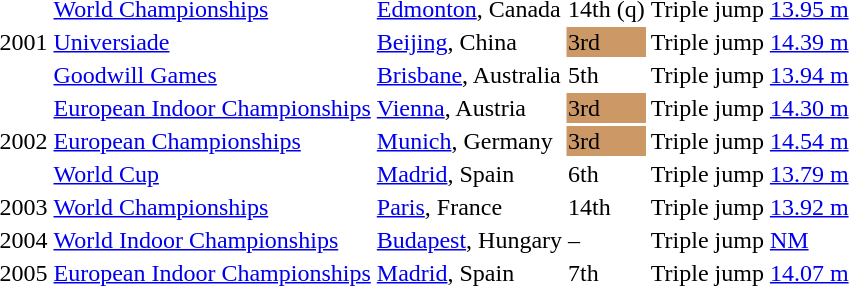<table>
<tr>
<td rowspan=3>2001</td>
<td><a href='#'>World Championships</a></td>
<td><a href='#'>Edmonton</a>, Canada</td>
<td>14th (q)</td>
<td>Triple jump</td>
<td><a href='#'>13.95 m</a></td>
</tr>
<tr>
<td><a href='#'>Universiade</a></td>
<td><a href='#'>Beijing</a>, China</td>
<td bgcolor=cc9966>3rd</td>
<td>Triple jump</td>
<td><a href='#'>14.39 m</a></td>
<td></td>
</tr>
<tr>
<td><a href='#'>Goodwill Games</a></td>
<td><a href='#'>Brisbane</a>, Australia</td>
<td>5th</td>
<td>Triple jump</td>
<td><a href='#'>13.94 m</a></td>
</tr>
<tr>
<td rowspan=3>2002</td>
<td><a href='#'>European Indoor Championships</a></td>
<td><a href='#'>Vienna</a>, Austria</td>
<td bgcolor=cc9966>3rd</td>
<td>Triple jump</td>
<td><a href='#'>14.30 m</a></td>
</tr>
<tr>
<td><a href='#'>European Championships</a></td>
<td><a href='#'>Munich</a>, Germany</td>
<td bgcolor=cc9966>3rd</td>
<td>Triple jump</td>
<td><a href='#'>14.54 m</a></td>
</tr>
<tr>
<td><a href='#'>World Cup</a></td>
<td><a href='#'>Madrid</a>, Spain</td>
<td>6th</td>
<td>Triple jump</td>
<td><a href='#'>13.79 m</a></td>
</tr>
<tr>
<td>2003</td>
<td><a href='#'>World Championships</a></td>
<td><a href='#'>Paris</a>, France</td>
<td>14th</td>
<td>Triple jump</td>
<td><a href='#'>13.92 m</a></td>
</tr>
<tr>
<td>2004</td>
<td><a href='#'>World Indoor Championships</a></td>
<td><a href='#'>Budapest</a>, Hungary</td>
<td>–</td>
<td>Triple jump</td>
<td><a href='#'>NM</a></td>
</tr>
<tr>
<td>2005</td>
<td><a href='#'>European Indoor Championships</a></td>
<td><a href='#'>Madrid</a>, Spain</td>
<td>7th</td>
<td>Triple jump</td>
<td><a href='#'>14.07 m</a></td>
</tr>
</table>
